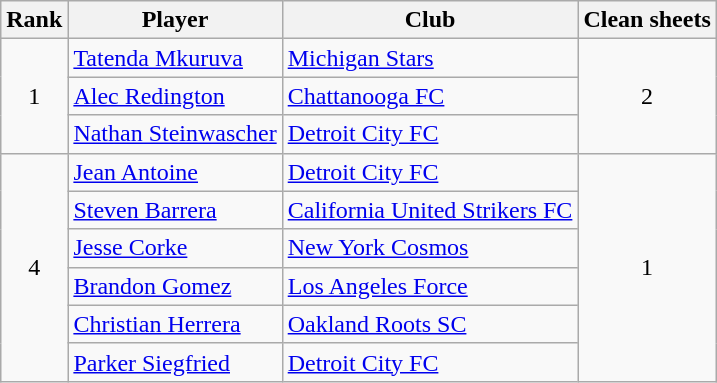<table class="wikitable" style="text-align:center">
<tr>
<th>Rank</th>
<th>Player</th>
<th>Club</th>
<th>Clean sheets</th>
</tr>
<tr>
<td rowspan=3>1</td>
<td align="left"> <a href='#'>Tatenda Mkuruva</a></td>
<td align="left"><a href='#'>Michigan Stars</a></td>
<td rowspan=3>2</td>
</tr>
<tr>
<td align="left"> <a href='#'>Alec Redington</a></td>
<td align="left"><a href='#'>Chattanooga FC</a></td>
</tr>
<tr>
<td align="left"> <a href='#'>Nathan Steinwascher</a></td>
<td align="left"><a href='#'>Detroit City FC</a></td>
</tr>
<tr>
<td rowspan=6>4</td>
<td align="left"> <a href='#'>Jean Antoine</a></td>
<td align="left"><a href='#'>Detroit City FC</a></td>
<td rowspan=6>1</td>
</tr>
<tr>
<td align="left"> <a href='#'>Steven Barrera</a></td>
<td align="left"><a href='#'>California United Strikers FC</a></td>
</tr>
<tr>
<td align="left"> <a href='#'>Jesse Corke</a></td>
<td align="left"><a href='#'>New York Cosmos</a></td>
</tr>
<tr>
<td align="left"> <a href='#'>Brandon Gomez</a></td>
<td align="left"><a href='#'>Los Angeles Force</a></td>
</tr>
<tr>
<td align="left"> <a href='#'>Christian Herrera</a></td>
<td align="left"><a href='#'>Oakland Roots SC</a></td>
</tr>
<tr>
<td align="left"> <a href='#'>Parker Siegfried</a></td>
<td align="left"><a href='#'>Detroit City FC</a></td>
</tr>
</table>
